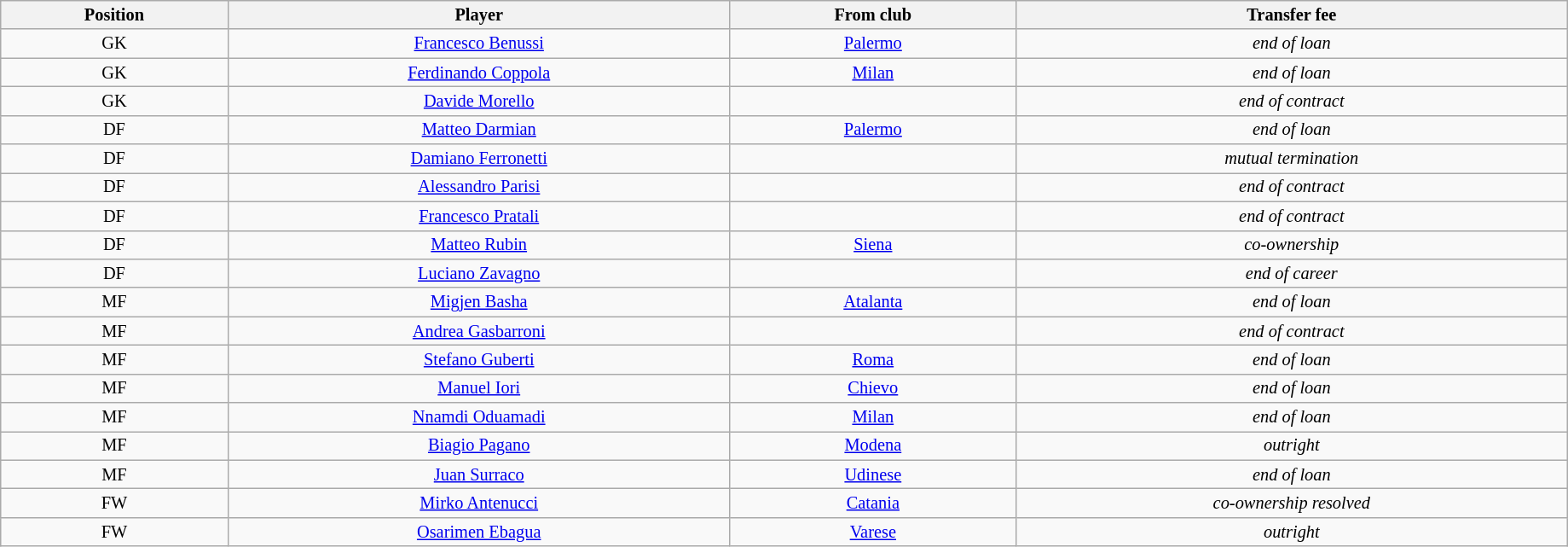<table class="wikitable sortable" style="width:97%; text-align:center; font-size:85%; text-align:centre;">
<tr>
<th><strong>Position</strong></th>
<th><strong>Player</strong></th>
<th><strong>From club</strong></th>
<th><strong>Transfer fee</strong></th>
</tr>
<tr>
<td>GK</td>
<td><a href='#'>Francesco Benussi</a></td>
<td><a href='#'>Palermo</a></td>
<td><em>end of loan</em></td>
</tr>
<tr>
<td>GK</td>
<td><a href='#'>Ferdinando Coppola</a></td>
<td><a href='#'>Milan</a></td>
<td><em>end of loan</em></td>
</tr>
<tr>
<td>GK</td>
<td><a href='#'>Davide Morello</a></td>
<td></td>
<td><em>end of contract</em></td>
</tr>
<tr>
<td>DF</td>
<td><a href='#'>Matteo Darmian</a></td>
<td><a href='#'>Palermo</a></td>
<td><em>end of loan</em></td>
</tr>
<tr>
<td>DF</td>
<td><a href='#'>Damiano Ferronetti</a></td>
<td></td>
<td><em>mutual termination</em></td>
</tr>
<tr>
<td>DF</td>
<td><a href='#'>Alessandro Parisi</a></td>
<td></td>
<td><em>end of contract</em></td>
</tr>
<tr>
<td>DF</td>
<td><a href='#'>Francesco Pratali</a></td>
<td></td>
<td><em>end of contract</em></td>
</tr>
<tr>
<td>DF</td>
<td><a href='#'>Matteo Rubin</a></td>
<td><a href='#'>Siena</a></td>
<td><em>co-ownership</em></td>
</tr>
<tr>
<td>DF</td>
<td><a href='#'>Luciano Zavagno</a></td>
<td></td>
<td><em>end of career</em></td>
</tr>
<tr>
<td>MF</td>
<td><a href='#'>Migjen Basha</a></td>
<td><a href='#'>Atalanta</a></td>
<td><em>end of loan</em></td>
</tr>
<tr>
<td>MF</td>
<td><a href='#'>Andrea Gasbarroni</a></td>
<td></td>
<td><em>end of contract</em></td>
</tr>
<tr>
<td>MF</td>
<td><a href='#'>Stefano Guberti</a></td>
<td><a href='#'>Roma</a></td>
<td><em>end of loan</em></td>
</tr>
<tr>
<td>MF</td>
<td><a href='#'>Manuel Iori</a></td>
<td><a href='#'>Chievo</a></td>
<td><em>end of loan</em></td>
</tr>
<tr>
<td>MF</td>
<td><a href='#'>Nnamdi Oduamadi</a></td>
<td><a href='#'>Milan</a></td>
<td><em>end of loan</em></td>
</tr>
<tr>
<td>MF</td>
<td><a href='#'>Biagio Pagano</a></td>
<td><a href='#'>Modena</a></td>
<td><em>outright</em></td>
</tr>
<tr>
<td>MF</td>
<td><a href='#'>Juan Surraco</a></td>
<td><a href='#'>Udinese</a></td>
<td><em>end of loan</em></td>
</tr>
<tr>
<td>FW</td>
<td><a href='#'>Mirko Antenucci</a></td>
<td><a href='#'>Catania</a></td>
<td><em>co-ownership resolved</em></td>
</tr>
<tr>
<td>FW</td>
<td><a href='#'>Osarimen Ebagua</a></td>
<td><a href='#'>Varese</a></td>
<td><em>outright</em></td>
</tr>
</table>
